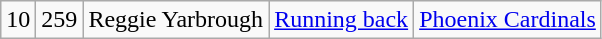<table class="wikitable" style="text-align:center">
<tr>
<td>10</td>
<td>259</td>
<td>Reggie Yarbrough</td>
<td><a href='#'>Running back</a></td>
<td><a href='#'>Phoenix Cardinals</a></td>
</tr>
</table>
